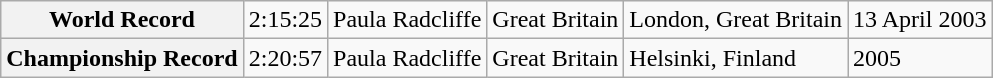<table class=wikitable>
<tr>
<th>World Record</th>
<td>2:15:25</td>
<td>Paula Radcliffe</td>
<td>Great Britain</td>
<td>London, Great Britain</td>
<td>13 April 2003</td>
</tr>
<tr>
<th>Championship Record</th>
<td>2:20:57</td>
<td>Paula Radcliffe</td>
<td>Great Britain</td>
<td>Helsinki, Finland</td>
<td>2005</td>
</tr>
</table>
